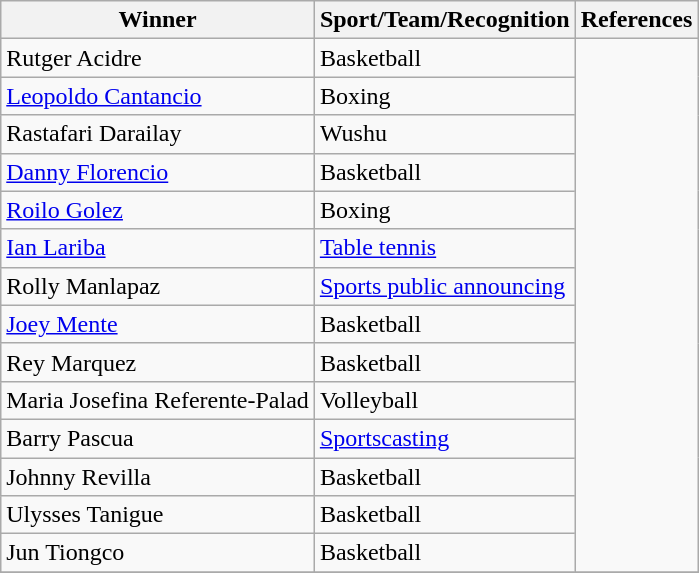<table class="wikitable">
<tr>
<th>Winner</th>
<th>Sport/Team/Recognition</th>
<th>References</th>
</tr>
<tr>
<td>Rutger Acidre</td>
<td>Basketball <br> </td>
<td rowspan=14></td>
</tr>
<tr>
<td><a href='#'>Leopoldo Cantancio</a></td>
<td>Boxing  <br> </td>
</tr>
<tr>
<td>Rastafari Darailay</td>
<td>Wushu  <br> </td>
</tr>
<tr>
<td><a href='#'>Danny Florencio</a></td>
<td>Basketball  <br> </td>
</tr>
<tr>
<td><a href='#'>Roilo Golez</a></td>
<td>Boxing <br> </td>
</tr>
<tr>
<td><a href='#'>Ian Lariba</a></td>
<td><a href='#'>Table tennis</a>  <br> </td>
</tr>
<tr>
<td>Rolly Manlapaz</td>
<td><a href='#'>Sports public announcing</a>  <br> </td>
</tr>
<tr>
<td><a href='#'>Joey Mente</a></td>
<td>Basketball <br> </td>
</tr>
<tr>
<td>Rey Marquez</td>
<td>Basketball <br> </td>
</tr>
<tr>
<td>Maria Josefina Referente-Palad</td>
<td>Volleyball  <br> </td>
</tr>
<tr>
<td>Barry Pascua</td>
<td><a href='#'>Sportscasting</a>  <br> </td>
</tr>
<tr>
<td>Johnny Revilla</td>
<td>Basketball  <br> </td>
</tr>
<tr>
<td>Ulysses Tanigue</td>
<td>Basketball  <br> </td>
</tr>
<tr>
<td>Jun Tiongco</td>
<td>Basketball  <br> </td>
</tr>
<tr>
</tr>
</table>
